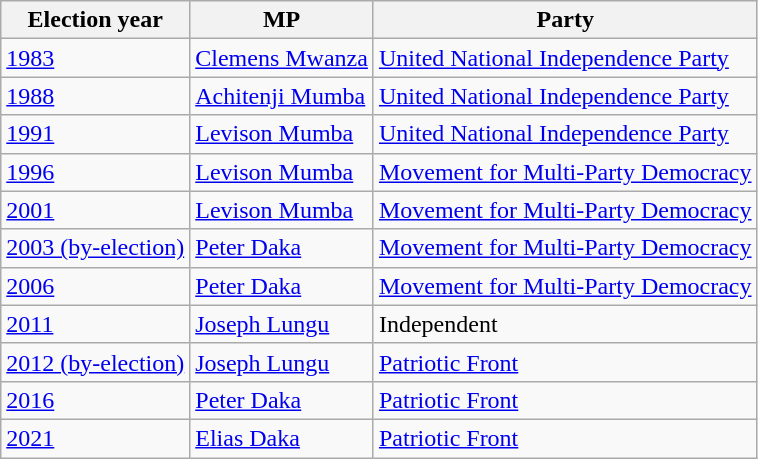<table class=wikitable>
<tr>
<th>Election year</th>
<th>MP</th>
<th>Party</th>
</tr>
<tr>
<td><a href='#'>1983</a></td>
<td><a href='#'>Clemens Mwanza</a></td>
<td><a href='#'>United National Independence Party</a></td>
</tr>
<tr>
<td><a href='#'>1988</a></td>
<td><a href='#'>Achitenji Mumba</a></td>
<td><a href='#'>United National Independence Party</a></td>
</tr>
<tr>
<td><a href='#'>1991</a></td>
<td><a href='#'>Levison Mumba</a></td>
<td><a href='#'>United National Independence Party</a></td>
</tr>
<tr>
<td><a href='#'>1996</a></td>
<td><a href='#'>Levison Mumba</a></td>
<td><a href='#'>Movement for Multi-Party Democracy</a></td>
</tr>
<tr>
<td><a href='#'>2001</a></td>
<td><a href='#'>Levison Mumba</a></td>
<td><a href='#'>Movement for Multi-Party Democracy</a></td>
</tr>
<tr>
<td><a href='#'>2003 (by-election)</a></td>
<td><a href='#'>Peter Daka</a></td>
<td><a href='#'>Movement for Multi-Party Democracy</a></td>
</tr>
<tr>
<td><a href='#'>2006</a></td>
<td><a href='#'>Peter Daka</a></td>
<td><a href='#'>Movement for Multi-Party Democracy</a></td>
</tr>
<tr>
<td><a href='#'>2011</a></td>
<td><a href='#'>Joseph Lungu</a></td>
<td>Independent</td>
</tr>
<tr>
<td><a href='#'>2012 (by-election)</a></td>
<td><a href='#'>Joseph Lungu</a></td>
<td><a href='#'>Patriotic Front</a></td>
</tr>
<tr>
<td><a href='#'>2016</a></td>
<td><a href='#'>Peter Daka</a></td>
<td><a href='#'>Patriotic Front</a></td>
</tr>
<tr>
<td><a href='#'>2021</a></td>
<td><a href='#'>Elias Daka</a></td>
<td><a href='#'>Patriotic Front</a></td>
</tr>
</table>
